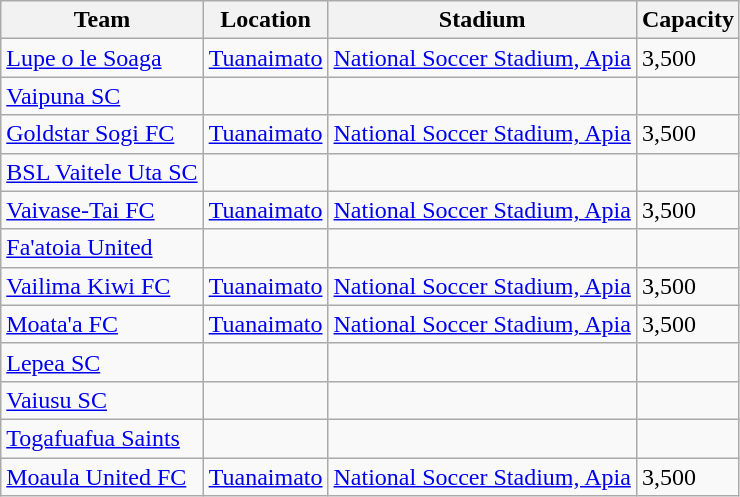<table class="wikitable sortable">
<tr>
<th>Team</th>
<th>Location</th>
<th>Stadium</th>
<th>Capacity</th>
</tr>
<tr>
<td><a href='#'>Lupe o le Soaga</a></td>
<td><a href='#'>Tuanaimato</a></td>
<td><a href='#'>National Soccer Stadium, Apia</a></td>
<td>3,500</td>
</tr>
<tr>
<td><a href='#'>Vaipuna SC</a></td>
<td></td>
<td></td>
<td></td>
</tr>
<tr>
<td><a href='#'>Goldstar Sogi FC</a></td>
<td><a href='#'>Tuanaimato</a></td>
<td><a href='#'>National Soccer Stadium, Apia</a></td>
<td>3,500</td>
</tr>
<tr>
<td><a href='#'>BSL Vaitele Uta SC</a></td>
<td></td>
<td></td>
<td></td>
</tr>
<tr>
<td><a href='#'>Vaivase-Tai FC</a></td>
<td><a href='#'>Tuanaimato</a></td>
<td><a href='#'>National Soccer Stadium, Apia</a></td>
<td>3,500</td>
</tr>
<tr>
<td><a href='#'>Fa'atoia United</a></td>
<td></td>
<td></td>
<td></td>
</tr>
<tr>
<td><a href='#'>Vailima Kiwi FC</a></td>
<td><a href='#'>Tuanaimato</a></td>
<td><a href='#'>National Soccer Stadium, Apia</a></td>
<td>3,500</td>
</tr>
<tr>
<td><a href='#'>Moata'a FC</a></td>
<td><a href='#'>Tuanaimato</a></td>
<td><a href='#'>National Soccer Stadium, Apia</a></td>
<td>3,500</td>
</tr>
<tr>
<td><a href='#'>Lepea SC</a></td>
<td></td>
<td></td>
<td></td>
</tr>
<tr>
<td><a href='#'>Vaiusu SC</a></td>
<td></td>
<td></td>
<td></td>
</tr>
<tr>
<td><a href='#'>Togafuafua Saints</a></td>
<td></td>
<td></td>
<td></td>
</tr>
<tr>
<td><a href='#'>Moaula United FC</a></td>
<td><a href='#'>Tuanaimato</a></td>
<td><a href='#'>National Soccer Stadium, Apia</a></td>
<td>3,500</td>
</tr>
</table>
